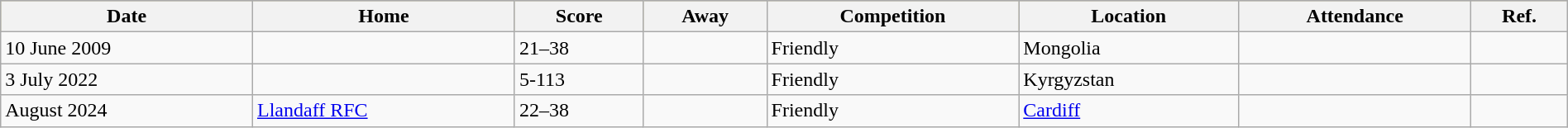<table class="wikitable" width=100%>
<tr bgcolor=#bdb76b>
<th>Date</th>
<th>Home</th>
<th>Score</th>
<th>Away</th>
<th>Competition</th>
<th>Location</th>
<th>Attendance</th>
<th>Ref.</th>
</tr>
<tr>
<td>10 June 2009</td>
<td></td>
<td>21–38</td>
<td></td>
<td>Friendly</td>
<td>Mongolia</td>
<td></td>
<td></td>
</tr>
<tr>
<td>3 July 2022</td>
<td></td>
<td>5-113</td>
<td></td>
<td>Friendly</td>
<td>Kyrgyzstan</td>
<td></td>
<td></td>
</tr>
<tr>
<td>August 2024</td>
<td><a href='#'>Llandaff RFC</a></td>
<td>22–38</td>
<td></td>
<td>Friendly</td>
<td><a href='#'>Cardiff</a></td>
<td></td>
<td></td>
</tr>
</table>
